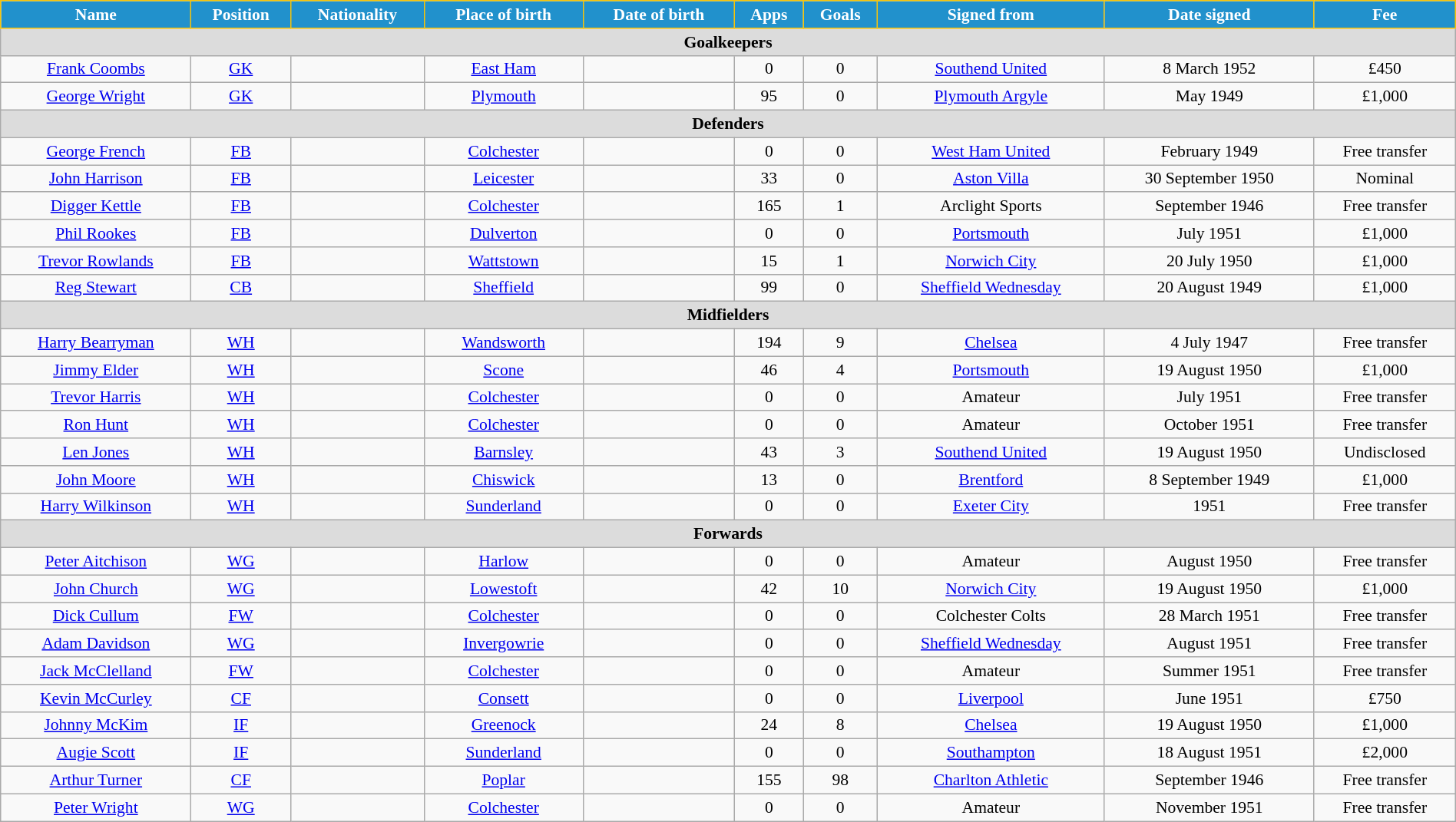<table class="wikitable" style="text-align:center; font-size:90%; width:100%;">
<tr>
<th style="background:#2191CC; color:white; border:1px solid #F7C408; text-align:center;">Name</th>
<th style="background:#2191CC; color:white; border:1px solid #F7C408; text-align:center;">Position</th>
<th style="background:#2191CC; color:white; border:1px solid #F7C408; text-align:center;">Nationality</th>
<th style="background:#2191CC; color:white; border:1px solid #F7C408; text-align:center;">Place of birth</th>
<th style="background:#2191CC; color:white; border:1px solid #F7C408; text-align:center;">Date of birth</th>
<th style="background:#2191CC; color:white; border:1px solid #F7C408; text-align:center;">Apps</th>
<th style="background:#2191CC; color:white; border:1px solid #F7C408; text-align:center;">Goals</th>
<th style="background:#2191CC; color:white; border:1px solid #F7C408; text-align:center;">Signed from</th>
<th style="background:#2191CC; color:white; border:1px solid #F7C408; text-align:center;">Date signed</th>
<th style="background:#2191CC; color:white; border:1px solid #F7C408; text-align:center;">Fee</th>
</tr>
<tr>
<th colspan="12" style="background:#dcdcdc; text-align:center;">Goalkeepers</th>
</tr>
<tr>
<td><a href='#'>Frank Coombs</a></td>
<td><a href='#'>GK</a></td>
<td></td>
<td><a href='#'>East Ham</a></td>
<td></td>
<td>0</td>
<td>0</td>
<td> <a href='#'>Southend United</a></td>
<td>8 March 1952</td>
<td>£450</td>
</tr>
<tr>
<td><a href='#'>George Wright</a></td>
<td><a href='#'>GK</a></td>
<td></td>
<td><a href='#'>Plymouth</a></td>
<td></td>
<td>95</td>
<td>0</td>
<td> <a href='#'>Plymouth Argyle</a></td>
<td>May 1949</td>
<td>£1,000</td>
</tr>
<tr>
<th colspan="12" style="background:#dcdcdc; text-align:center;">Defenders</th>
</tr>
<tr>
<td><a href='#'>George French</a></td>
<td><a href='#'>FB</a></td>
<td></td>
<td><a href='#'>Colchester</a></td>
<td></td>
<td>0</td>
<td>0</td>
<td> <a href='#'>West Ham United</a></td>
<td>February 1949</td>
<td>Free transfer</td>
</tr>
<tr>
<td><a href='#'>John Harrison</a></td>
<td><a href='#'>FB</a></td>
<td></td>
<td><a href='#'>Leicester</a></td>
<td></td>
<td>33</td>
<td>0</td>
<td> <a href='#'>Aston Villa</a></td>
<td>30 September 1950</td>
<td>Nominal</td>
</tr>
<tr>
<td><a href='#'>Digger Kettle</a></td>
<td><a href='#'>FB</a></td>
<td></td>
<td><a href='#'>Colchester</a></td>
<td></td>
<td>165</td>
<td>1</td>
<td> Arclight Sports</td>
<td>September 1946</td>
<td>Free transfer</td>
</tr>
<tr>
<td><a href='#'>Phil Rookes</a></td>
<td><a href='#'>FB</a></td>
<td></td>
<td><a href='#'>Dulverton</a></td>
<td></td>
<td>0</td>
<td>0</td>
<td> <a href='#'>Portsmouth</a></td>
<td>July 1951</td>
<td>£1,000</td>
</tr>
<tr>
<td><a href='#'>Trevor Rowlands</a></td>
<td><a href='#'>FB</a></td>
<td></td>
<td><a href='#'>Wattstown</a></td>
<td></td>
<td>15</td>
<td>1</td>
<td> <a href='#'>Norwich City</a></td>
<td>20 July 1950</td>
<td>£1,000</td>
</tr>
<tr>
<td><a href='#'>Reg Stewart</a></td>
<td><a href='#'>CB</a></td>
<td></td>
<td><a href='#'>Sheffield</a></td>
<td></td>
<td>99</td>
<td>0</td>
<td> <a href='#'>Sheffield Wednesday</a></td>
<td>20 August 1949</td>
<td>£1,000</td>
</tr>
<tr>
<th colspan="12" style="background:#dcdcdc; text-align:center;">Midfielders</th>
</tr>
<tr>
<td><a href='#'>Harry Bearryman</a></td>
<td><a href='#'>WH</a></td>
<td></td>
<td><a href='#'>Wandsworth</a></td>
<td></td>
<td>194</td>
<td>9</td>
<td> <a href='#'>Chelsea</a></td>
<td>4 July 1947</td>
<td>Free transfer</td>
</tr>
<tr>
<td><a href='#'>Jimmy Elder</a></td>
<td><a href='#'>WH</a></td>
<td></td>
<td><a href='#'>Scone</a></td>
<td></td>
<td>46</td>
<td>4</td>
<td> <a href='#'>Portsmouth</a></td>
<td>19 August 1950</td>
<td>£1,000</td>
</tr>
<tr>
<td><a href='#'>Trevor Harris</a></td>
<td><a href='#'>WH</a></td>
<td></td>
<td><a href='#'>Colchester</a></td>
<td></td>
<td>0</td>
<td>0</td>
<td>Amateur</td>
<td>July 1951</td>
<td>Free transfer</td>
</tr>
<tr>
<td><a href='#'>Ron Hunt</a></td>
<td><a href='#'>WH</a></td>
<td></td>
<td><a href='#'>Colchester</a></td>
<td></td>
<td>0</td>
<td>0</td>
<td>Amateur</td>
<td>October 1951</td>
<td>Free transfer</td>
</tr>
<tr>
<td><a href='#'>Len Jones</a></td>
<td><a href='#'>WH</a></td>
<td></td>
<td><a href='#'>Barnsley</a></td>
<td></td>
<td>43</td>
<td>3</td>
<td> <a href='#'>Southend United</a></td>
<td>19 August 1950</td>
<td>Undisclosed</td>
</tr>
<tr>
<td><a href='#'>John Moore</a></td>
<td><a href='#'>WH</a></td>
<td></td>
<td><a href='#'>Chiswick</a></td>
<td></td>
<td>13</td>
<td>0</td>
<td> <a href='#'>Brentford</a></td>
<td>8 September 1949</td>
<td>£1,000</td>
</tr>
<tr>
<td><a href='#'>Harry Wilkinson</a></td>
<td><a href='#'>WH</a></td>
<td></td>
<td><a href='#'>Sunderland</a></td>
<td></td>
<td>0</td>
<td>0</td>
<td> <a href='#'>Exeter City</a></td>
<td>1951</td>
<td>Free transfer</td>
</tr>
<tr>
<th colspan="12" style="background:#dcdcdc; text-align:center;">Forwards</th>
</tr>
<tr>
<td><a href='#'>Peter Aitchison</a></td>
<td><a href='#'>WG</a></td>
<td></td>
<td><a href='#'>Harlow</a></td>
<td></td>
<td>0</td>
<td>0</td>
<td>Amateur</td>
<td>August 1950</td>
<td>Free transfer</td>
</tr>
<tr>
<td><a href='#'>John Church</a></td>
<td><a href='#'>WG</a></td>
<td></td>
<td><a href='#'>Lowestoft</a></td>
<td></td>
<td>42</td>
<td>10</td>
<td> <a href='#'>Norwich City</a></td>
<td>19 August 1950</td>
<td>£1,000</td>
</tr>
<tr>
<td><a href='#'>Dick Cullum</a></td>
<td><a href='#'>FW</a></td>
<td></td>
<td><a href='#'>Colchester</a></td>
<td></td>
<td>0</td>
<td>0</td>
<td> Colchester Colts</td>
<td>28 March 1951</td>
<td>Free transfer</td>
</tr>
<tr>
<td><a href='#'>Adam Davidson</a></td>
<td><a href='#'>WG</a></td>
<td></td>
<td><a href='#'>Invergowrie</a></td>
<td></td>
<td>0</td>
<td>0</td>
<td> <a href='#'>Sheffield Wednesday</a></td>
<td>August 1951</td>
<td>Free transfer</td>
</tr>
<tr>
<td><a href='#'>Jack McClelland</a></td>
<td><a href='#'>FW</a></td>
<td></td>
<td><a href='#'>Colchester</a></td>
<td></td>
<td>0</td>
<td>0</td>
<td>Amateur</td>
<td>Summer 1951</td>
<td>Free transfer</td>
</tr>
<tr>
<td><a href='#'>Kevin McCurley</a></td>
<td><a href='#'>CF</a></td>
<td></td>
<td><a href='#'>Consett</a></td>
<td></td>
<td>0</td>
<td>0</td>
<td> <a href='#'>Liverpool</a></td>
<td>June 1951</td>
<td>£750</td>
</tr>
<tr>
<td><a href='#'>Johnny McKim</a></td>
<td><a href='#'>IF</a></td>
<td></td>
<td><a href='#'>Greenock</a></td>
<td></td>
<td>24</td>
<td>8</td>
<td> <a href='#'>Chelsea</a></td>
<td>19 August 1950</td>
<td>£1,000</td>
</tr>
<tr>
<td><a href='#'>Augie Scott</a></td>
<td><a href='#'>IF</a></td>
<td></td>
<td><a href='#'>Sunderland</a></td>
<td></td>
<td>0</td>
<td>0</td>
<td> <a href='#'>Southampton</a></td>
<td>18 August 1951</td>
<td>£2,000</td>
</tr>
<tr>
<td><a href='#'>Arthur Turner</a></td>
<td><a href='#'>CF</a></td>
<td></td>
<td><a href='#'>Poplar</a></td>
<td></td>
<td>155</td>
<td>98</td>
<td> <a href='#'>Charlton Athletic</a></td>
<td>September 1946</td>
<td>Free transfer</td>
</tr>
<tr>
<td><a href='#'>Peter Wright</a></td>
<td><a href='#'>WG</a></td>
<td></td>
<td><a href='#'>Colchester</a></td>
<td></td>
<td>0</td>
<td>0</td>
<td>Amateur</td>
<td>November 1951</td>
<td>Free transfer</td>
</tr>
</table>
